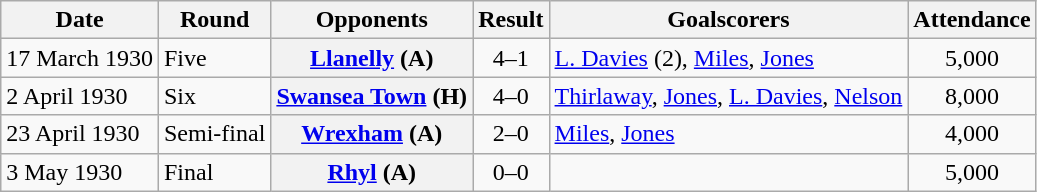<table class="wikitable plainrowheaders sortable">
<tr>
<th scope=col>Date</th>
<th scope=col>Round</th>
<th scope=col>Opponents</th>
<th scope=col>Result</th>
<th scope=col class=unsortable>Goalscorers</th>
<th scope=col>Attendance</th>
</tr>
<tr>
<td>17 March 1930</td>
<td>Five</td>
<th scope=row><a href='#'>Llanelly</a> (A)</th>
<td align=center>4–1</td>
<td><a href='#'>L. Davies</a> (2), <a href='#'>Miles</a>, <a href='#'>Jones</a></td>
<td align=center>5,000</td>
</tr>
<tr>
<td>2 April 1930</td>
<td>Six</td>
<th scope=row><a href='#'>Swansea Town</a> (H)</th>
<td align=center>4–0</td>
<td><a href='#'>Thirlaway</a>, <a href='#'>Jones</a>, <a href='#'>L. Davies</a>, <a href='#'>Nelson</a></td>
<td align=center>8,000</td>
</tr>
<tr>
<td>23 April 1930</td>
<td>Semi-final</td>
<th scope=row><a href='#'>Wrexham</a> (A)</th>
<td align=center>2–0</td>
<td><a href='#'>Miles</a>, <a href='#'>Jones</a></td>
<td align=center>4,000</td>
</tr>
<tr>
<td>3 May 1930</td>
<td>Final</td>
<th scope=row><a href='#'>Rhyl</a> (A)</th>
<td align=center>0–0</td>
<td></td>
<td align=center>5,000</td>
</tr>
</table>
